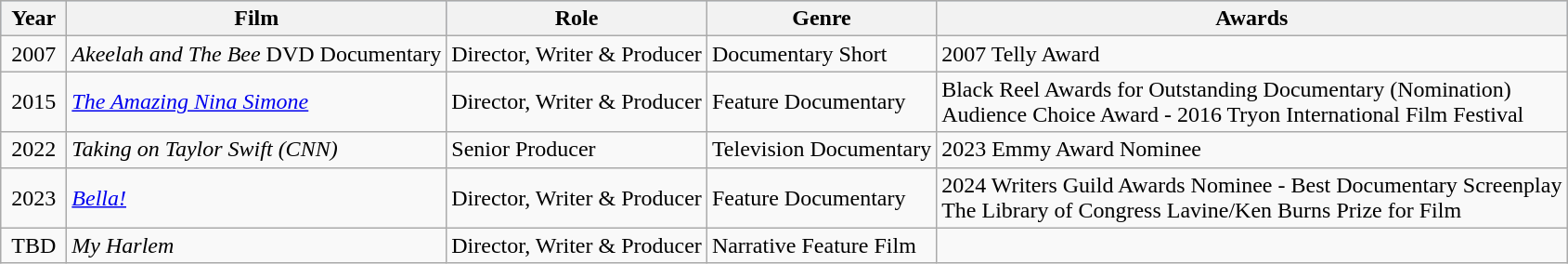<table class="wikitable sortable">
<tr style="background:#B0C4DE;">
<th>Year</th>
<th>Film</th>
<th>Role</th>
<th>Genre</th>
<th>Awards</th>
</tr>
<tr>
<td style="width:40px; text-align:center;">2007</td>
<td><em>Akeelah and The Bee</em> DVD Documentary</td>
<td>Director, Writer & Producer</td>
<td>Documentary Short</td>
<td>2007 Telly Award</td>
</tr>
<tr>
<td style="width:40px; text-align:center;">2015</td>
<td><a href='#'><em>The Amazing Nina Simone</em></a></td>
<td>Director, Writer & Producer</td>
<td>Feature Documentary</td>
<td>Black Reel Awards for Outstanding Documentary (Nomination)<br>Audience Choice Award - 2016 Tryon International Film Festival</td>
</tr>
<tr>
<td style="width:40px; text-align:center;">2022</td>
<td><em>Taking on Taylor Swift (CNN)</em></td>
<td>Senior Producer</td>
<td>Television Documentary</td>
<td>2023 Emmy Award Nominee</td>
</tr>
<tr>
<td style="width:40px; text-align:center;">2023</td>
<td><em><a href='#'>Bella!</a></em></td>
<td>Director, Writer & Producer</td>
<td>Feature Documentary</td>
<td>2024 Writers Guild Awards Nominee - Best Documentary Screenplay<br>The Library of Congress Lavine/Ken Burns Prize for Film</td>
</tr>
<tr>
<td style="width:40px; text-align:center;">TBD</td>
<td><em>My Harlem</em></td>
<td>Director, Writer & Producer</td>
<td>Narrative Feature Film</td>
<td></td>
</tr>
</table>
